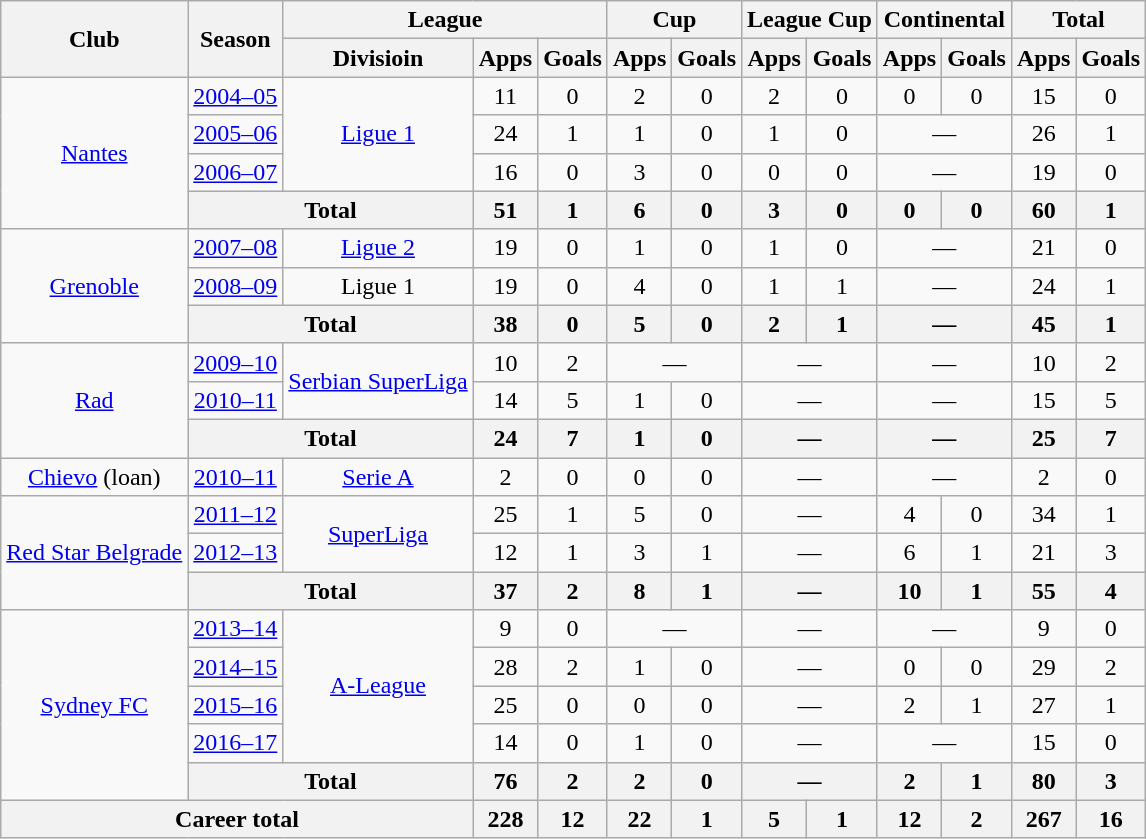<table class="wikitable" style="text-align:center">
<tr>
<th rowspan=2>Club</th>
<th rowspan=2>Season</th>
<th colspan=3>League</th>
<th colspan=2>Cup</th>
<th colspan=2>League Cup</th>
<th colspan=2>Continental</th>
<th colspan=2>Total</th>
</tr>
<tr>
<th>Divisioin</th>
<th>Apps</th>
<th>Goals</th>
<th>Apps</th>
<th>Goals</th>
<th>Apps</th>
<th>Goals</th>
<th>Apps</th>
<th>Goals</th>
<th>Apps</th>
<th>Goals</th>
</tr>
<tr>
<td rowspan="4"><a href='#'>Nantes</a></td>
<td><a href='#'>2004–05</a></td>
<td rowspan="3"><a href='#'>Ligue 1</a></td>
<td>11</td>
<td>0</td>
<td>2</td>
<td>0</td>
<td>2</td>
<td>0</td>
<td>0</td>
<td>0</td>
<td>15</td>
<td>0</td>
</tr>
<tr>
<td><a href='#'>2005–06</a></td>
<td>24</td>
<td>1</td>
<td>1</td>
<td>0</td>
<td>1</td>
<td>0</td>
<td colspan="2">—</td>
<td>26</td>
<td>1</td>
</tr>
<tr>
<td><a href='#'>2006–07</a></td>
<td>16</td>
<td>0</td>
<td>3</td>
<td>0</td>
<td>0</td>
<td>0</td>
<td colspan="2">—</td>
<td>19</td>
<td>0</td>
</tr>
<tr>
<th colspan=2>Total</th>
<th>51</th>
<th>1</th>
<th>6</th>
<th>0</th>
<th>3</th>
<th>0</th>
<th>0</th>
<th>0</th>
<th>60</th>
<th>1</th>
</tr>
<tr>
<td rowspan="3"><a href='#'>Grenoble</a></td>
<td><a href='#'>2007–08</a></td>
<td><a href='#'>Ligue 2</a></td>
<td>19</td>
<td>0</td>
<td>1</td>
<td>0</td>
<td>1</td>
<td>0</td>
<td colspan="2">—</td>
<td>21</td>
<td>0</td>
</tr>
<tr>
<td><a href='#'>2008–09</a></td>
<td>Ligue 1</td>
<td>19</td>
<td>0</td>
<td>4</td>
<td>0</td>
<td>1</td>
<td>1</td>
<td colspan="2">—</td>
<td>24</td>
<td>1</td>
</tr>
<tr>
<th colspan=2>Total</th>
<th>38</th>
<th>0</th>
<th>5</th>
<th>0</th>
<th>2</th>
<th>1</th>
<th colspan="2">—</th>
<th>45</th>
<th>1</th>
</tr>
<tr>
<td rowspan="3"><a href='#'>Rad</a></td>
<td><a href='#'>2009–10</a></td>
<td rowspan="2"><a href='#'>Serbian SuperLiga</a></td>
<td>10</td>
<td>2</td>
<td colspan="2">—</td>
<td colspan="2">—</td>
<td colspan="2">—</td>
<td>10</td>
<td>2</td>
</tr>
<tr>
<td><a href='#'>2010–11</a></td>
<td>14</td>
<td>5</td>
<td>1</td>
<td>0</td>
<td colspan="2">—</td>
<td colspan="2">—</td>
<td>15</td>
<td>5</td>
</tr>
<tr>
<th colspan=2>Total</th>
<th>24</th>
<th>7</th>
<th>1</th>
<th>0</th>
<th colspan="2">—</th>
<th colspan="2">—</th>
<th>25</th>
<th>7</th>
</tr>
<tr>
<td><a href='#'>Chievo</a> (loan)</td>
<td><a href='#'>2010–11</a></td>
<td><a href='#'>Serie A</a></td>
<td>2</td>
<td>0</td>
<td>0</td>
<td>0</td>
<td colspan="2">—</td>
<td colspan="2">—</td>
<td>2</td>
<td>0</td>
</tr>
<tr>
<td rowspan=3><a href='#'>Red Star Belgrade</a></td>
<td><a href='#'>2011–12</a></td>
<td rowspan=2><a href='#'>SuperLiga</a></td>
<td>25</td>
<td>1</td>
<td>5</td>
<td>0</td>
<td colspan="2">—</td>
<td>4</td>
<td>0</td>
<td>34</td>
<td>1</td>
</tr>
<tr>
<td><a href='#'>2012–13</a></td>
<td>12</td>
<td>1</td>
<td>3</td>
<td>1</td>
<td colspan="2">—</td>
<td>6</td>
<td>1</td>
<td>21</td>
<td>3</td>
</tr>
<tr>
<th colspan=2>Total</th>
<th>37</th>
<th>2</th>
<th>8</th>
<th>1</th>
<th colspan="2">—</th>
<th>10</th>
<th>1</th>
<th>55</th>
<th>4</th>
</tr>
<tr>
<td rowspan="5"><a href='#'>Sydney FC</a></td>
<td><a href='#'>2013–14</a></td>
<td rowspan="4"><a href='#'>A-League</a></td>
<td>9</td>
<td>0</td>
<td colspan="2">—</td>
<td colspan="2">—</td>
<td colspan="2">—</td>
<td>9</td>
<td>0</td>
</tr>
<tr>
<td><a href='#'>2014–15</a></td>
<td>28</td>
<td>2</td>
<td>1</td>
<td>0</td>
<td colspan="2">—</td>
<td>0</td>
<td>0</td>
<td>29</td>
<td>2</td>
</tr>
<tr>
<td><a href='#'>2015–16</a></td>
<td>25</td>
<td>0</td>
<td>0</td>
<td>0</td>
<td colspan="2">—</td>
<td>2</td>
<td>1</td>
<td>27</td>
<td>1</td>
</tr>
<tr>
<td><a href='#'>2016–17</a></td>
<td>14</td>
<td>0</td>
<td>1</td>
<td>0</td>
<td colspan="2">—</td>
<td colspan="2">—</td>
<td>15</td>
<td>0</td>
</tr>
<tr>
<th colspan=2>Total</th>
<th>76</th>
<th>2</th>
<th>2</th>
<th>0</th>
<th colspan="2">—</th>
<th>2</th>
<th>1</th>
<th>80</th>
<th>3</th>
</tr>
<tr>
<th colspan=3>Career total</th>
<th>228</th>
<th>12</th>
<th>22</th>
<th>1</th>
<th>5</th>
<th>1</th>
<th>12</th>
<th>2</th>
<th>267</th>
<th>16</th>
</tr>
</table>
